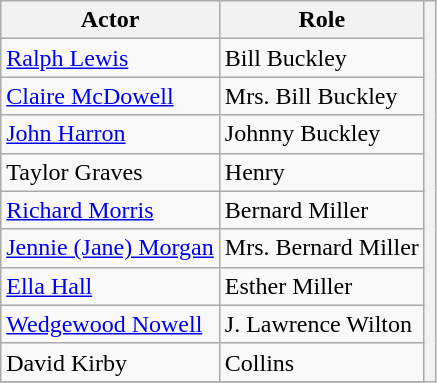<table class="wikitable">
<tr>
<th>Actor</th>
<th>Role</th>
<th rowspan=15 style="text-align: center;"></th>
</tr>
<tr>
<td><a href='#'>Ralph Lewis</a></td>
<td>Bill Buckley</td>
</tr>
<tr>
<td><a href='#'>Claire McDowell</a></td>
<td>Mrs. Bill Buckley</td>
</tr>
<tr>
<td><a href='#'>John Harron</a></td>
<td>Johnny Buckley</td>
</tr>
<tr>
<td>Taylor Graves</td>
<td>Henry</td>
</tr>
<tr>
<td><a href='#'>Richard Morris</a></td>
<td>Bernard Miller</td>
</tr>
<tr>
<td><a href='#'>Jennie (Jane) Morgan</a></td>
<td>Mrs. Bernard Miller</td>
</tr>
<tr>
<td><a href='#'>Ella Hall</a></td>
<td>Esther Miller</td>
</tr>
<tr>
<td><a href='#'>Wedgewood Nowell</a></td>
<td>J. Lawrence Wilton</td>
</tr>
<tr>
<td>David Kirby</td>
<td>Collins</td>
</tr>
<tr>
</tr>
</table>
